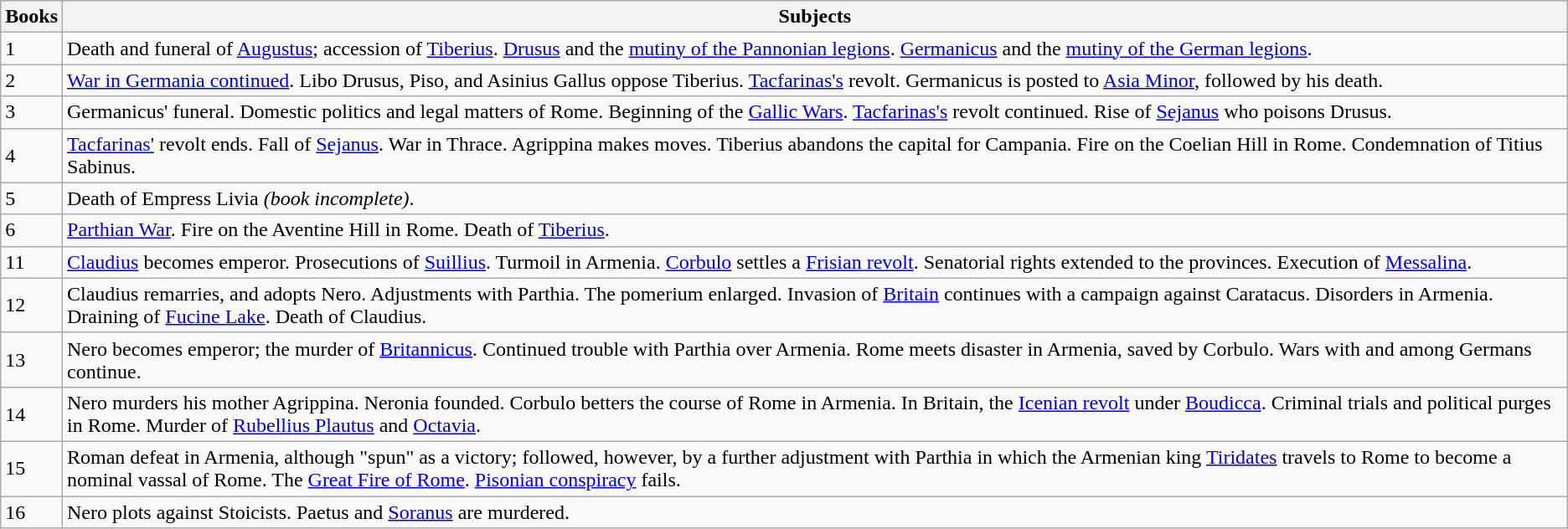<table class="wikitable">
<tr>
<th>Books</th>
<th>Subjects</th>
</tr>
<tr>
<td>1</td>
<td>Death and funeral of <a href='#'>Augustus</a>; accession of <a href='#'>Tiberius</a>. <a href='#'>Drusus</a> and the <a href='#'>mutiny of the Pannonian legions</a>. <a href='#'>Germanicus</a> and the <a href='#'>mutiny of the German legions</a>.</td>
</tr>
<tr>
<td>2</td>
<td><a href='#'>War in Germania continued</a>. Libo Drusus, Piso, and Asinius Gallus oppose Tiberius. <a href='#'>Tacfarinas's</a> revolt. Germanicus is posted to <a href='#'>Asia Minor</a>, followed by his death.</td>
</tr>
<tr>
<td>3</td>
<td>Germanicus' funeral. Domestic politics and legal matters of Rome. Beginning of the <a href='#'>Gallic Wars</a>. <a href='#'>Tacfarinas's</a> revolt continued. Rise of <a href='#'>Sejanus</a> who poisons Drusus.</td>
</tr>
<tr>
<td>4</td>
<td><a href='#'>Tacfarinas'</a> revolt ends. Fall of <a href='#'>Sejanus</a>. War in Thrace. Agrippina makes moves. Tiberius abandons the capital for Campania. Fire on the Coelian Hill in Rome. Condemnation of Titius Sabinus.</td>
</tr>
<tr>
<td>5</td>
<td>Death of Empress Livia <em>(book incomplete)</em>.</td>
</tr>
<tr>
<td>6</td>
<td><a href='#'>Parthian War</a>. Fire on the Aventine Hill in Rome. Death of <a href='#'>Tiberius</a>.</td>
</tr>
<tr>
<td>11</td>
<td><a href='#'>Claudius</a> becomes emperor. Prosecutions of <a href='#'>Suillius</a>. Turmoil in Armenia. <a href='#'>Corbulo</a> settles a <a href='#'>Frisian revolt</a>. Senatorial rights extended to the provinces. Execution of <a href='#'>Messalina</a>.</td>
</tr>
<tr>
<td>12</td>
<td>Claudius remarries, and adopts Nero. Adjustments with Parthia. The pomerium enlarged. Invasion of <a href='#'>Britain</a> continues with a campaign against Caratacus. Disorders in Armenia. Draining of <a href='#'>Fucine Lake</a>. Death of Claudius.</td>
</tr>
<tr>
<td>13</td>
<td>Nero becomes emperor; the murder of <a href='#'>Britannicus</a>. Continued trouble with Parthia over Armenia. Rome meets disaster in Armenia, saved by Corbulo.  Wars with and among Germans continue.</td>
</tr>
<tr>
<td>14</td>
<td>Nero murders his mother Agrippina. Neronia founded. Corbulo betters the course of Rome in Armenia. In Britain, the <a href='#'>Icenian revolt</a> under <a href='#'>Boudicca</a>. Criminal trials and political purges in Rome. Murder of <a href='#'>Rubellius Plautus</a> and <a href='#'>Octavia</a>.</td>
</tr>
<tr>
<td>15</td>
<td>Roman defeat in Armenia, although "spun" as a victory; followed, however, by a further adjustment with Parthia in which the Armenian king <a href='#'>Tiridates</a> travels to Rome to become a nominal vassal of Rome. The <a href='#'>Great Fire of Rome</a>. <a href='#'>Pisonian conspiracy</a> fails.</td>
</tr>
<tr>
<td>16</td>
<td>Nero plots against Stoicists. Paetus and <a href='#'>Soranus</a> are murdered.</td>
</tr>
</table>
